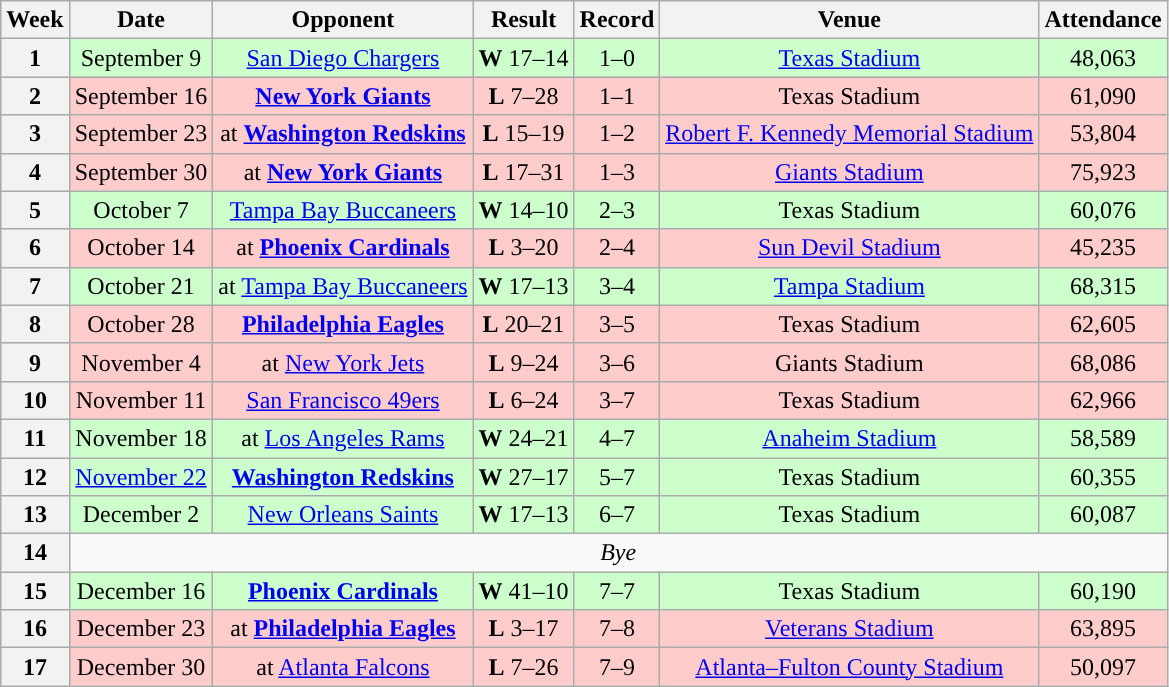<table class="wikitable" style="text-align:center">
<tr>
<th>Week</th>
<th>Date</th>
<th>Opponent</th>
<th>Result</th>
<th>Record</th>
<th>Venue</th>
<th>Attendance</th>
</tr>
<tr style="background:#cfc">
<th>1</th>
<td>September 9</td>
<td><a href='#'>San Diego Chargers</a></td>
<td><strong>W</strong> 17–14</td>
<td>1–0</td>
<td><a href='#'>Texas Stadium</a></td>
<td>48,063</td>
</tr>
<tr style="background:#fcc">
<th>2</th>
<td>September 16</td>
<td><strong><a href='#'>New York Giants</a></strong></td>
<td><strong>L</strong> 7–28</td>
<td>1–1</td>
<td>Texas Stadium</td>
<td>61,090</td>
</tr>
<tr style="background:#fcc">
<th>3</th>
<td>September 23</td>
<td>at <strong><a href='#'>Washington Redskins</a></strong></td>
<td><strong>L</strong> 15–19</td>
<td>1–2</td>
<td><a href='#'>Robert F. Kennedy Memorial Stadium</a></td>
<td>53,804</td>
</tr>
<tr style="background:#fcc">
<th>4</th>
<td>September 30</td>
<td>at <strong><a href='#'>New York Giants</a></strong></td>
<td><strong>L</strong> 17–31</td>
<td>1–3</td>
<td><a href='#'>Giants Stadium</a></td>
<td>75,923</td>
</tr>
<tr style="background:#cfc">
<th>5</th>
<td>October 7</td>
<td><a href='#'>Tampa Bay Buccaneers</a></td>
<td><strong>W</strong> 14–10</td>
<td>2–3</td>
<td>Texas Stadium</td>
<td>60,076</td>
</tr>
<tr style="background:#fcc">
<th>6</th>
<td>October 14</td>
<td>at <strong><a href='#'>Phoenix Cardinals</a></strong></td>
<td><strong>L</strong> 3–20</td>
<td>2–4</td>
<td><a href='#'>Sun Devil Stadium</a></td>
<td>45,235</td>
</tr>
<tr style="background:#cfc">
<th>7</th>
<td>October 21</td>
<td>at <a href='#'>Tampa Bay Buccaneers</a></td>
<td><strong>W</strong> 17–13</td>
<td>3–4</td>
<td><a href='#'>Tampa Stadium</a></td>
<td>68,315</td>
</tr>
<tr style="background:#fcc">
<th>8</th>
<td>October 28</td>
<td><strong><a href='#'>Philadelphia Eagles</a></strong></td>
<td><strong>L</strong> 20–21</td>
<td>3–5</td>
<td>Texas Stadium</td>
<td>62,605</td>
</tr>
<tr style="background:#fcc">
<th>9</th>
<td>November 4</td>
<td>at <a href='#'>New York Jets</a></td>
<td><strong>L</strong> 9–24</td>
<td>3–6</td>
<td>Giants Stadium</td>
<td>68,086</td>
</tr>
<tr style="background:#fcc">
<th>10</th>
<td>November 11</td>
<td><a href='#'>San Francisco 49ers</a></td>
<td><strong>L</strong> 6–24</td>
<td>3–7</td>
<td>Texas Stadium</td>
<td>62,966</td>
</tr>
<tr style="background:#cfc">
<th>11</th>
<td>November 18</td>
<td>at <a href='#'>Los Angeles Rams</a></td>
<td><strong>W</strong> 24–21</td>
<td>4–7</td>
<td><a href='#'>Anaheim Stadium</a></td>
<td>58,589</td>
</tr>
<tr style="background:#cfc">
<th>12</th>
<td><a href='#'>November 22</a></td>
<td><strong><a href='#'>Washington Redskins</a></strong></td>
<td><strong>W</strong> 27–17</td>
<td>5–7</td>
<td>Texas Stadium</td>
<td>60,355</td>
</tr>
<tr style="background:#cfc">
<th>13</th>
<td>December 2</td>
<td><a href='#'>New Orleans Saints</a></td>
<td><strong>W</strong> 17–13</td>
<td>6–7</td>
<td>Texas Stadium</td>
<td>60,087</td>
</tr>
<tr>
<th>14</th>
<td align="center" colspan="6"><em>Bye</em></td>
</tr>
<tr style="background:#cfc">
<th>15</th>
<td>December 16</td>
<td><strong><a href='#'>Phoenix Cardinals</a></strong></td>
<td><strong>W</strong> 41–10</td>
<td>7–7</td>
<td>Texas Stadium</td>
<td>60,190</td>
</tr>
<tr style="background:#fcc">
<th>16</th>
<td>December 23</td>
<td>at <strong><a href='#'>Philadelphia Eagles</a></strong></td>
<td><strong>L</strong> 3–17</td>
<td>7–8</td>
<td><a href='#'>Veterans Stadium</a></td>
<td>63,895</td>
</tr>
<tr style="background:#fcc">
<th>17</th>
<td>December 30</td>
<td>at <a href='#'>Atlanta Falcons</a></td>
<td><strong>L</strong> 7–26</td>
<td>7–9</td>
<td><a href='#'>Atlanta–Fulton County Stadium</a></td>
<td>50,097</td>
</tr>
</table>
